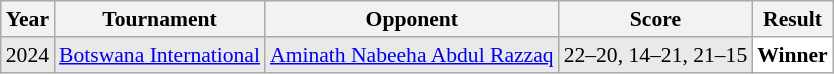<table class="sortable wikitable" style="font-size: 90%;">
<tr>
<th>Year</th>
<th>Tournament</th>
<th>Opponent</th>
<th>Score</th>
<th>Result</th>
</tr>
<tr style="background:#E9E9E9">
<td align="center">2024</td>
<td align="left"><a href='#'>Botswana International</a></td>
<td align="left"> <a href='#'>Aminath Nabeeha Abdul Razzaq</a></td>
<td align="left">22–20, 14–21, 21–15</td>
<td style="text-align:left; background:white"> <strong>Winner</strong></td>
</tr>
</table>
